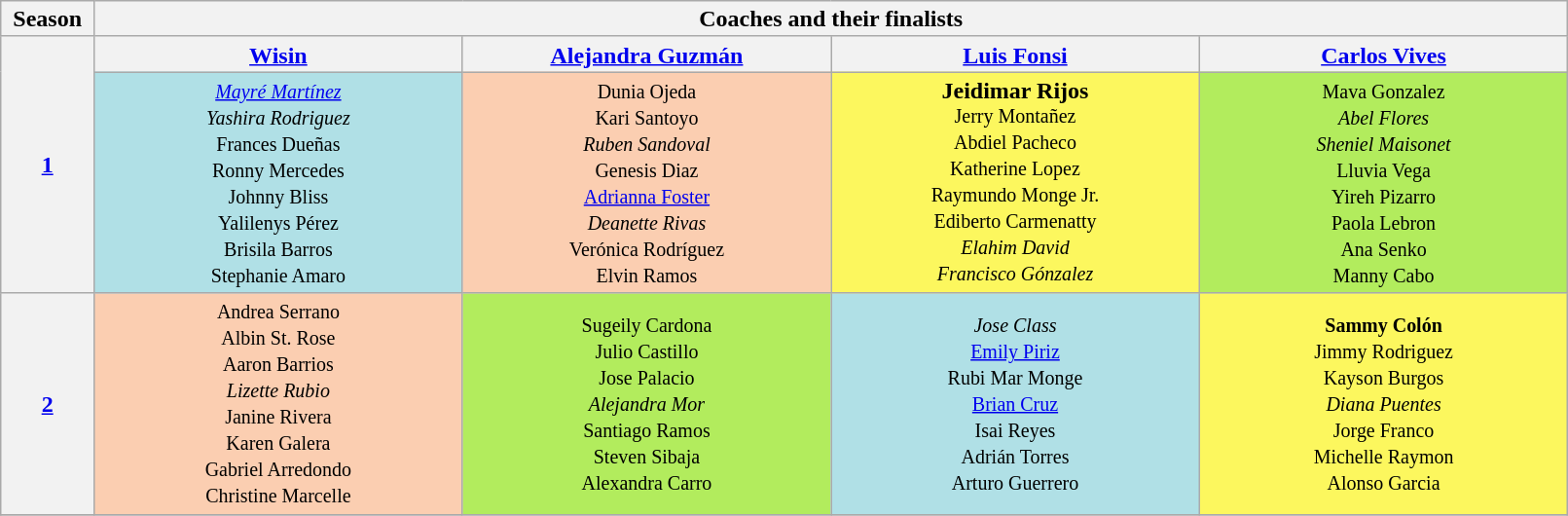<table class="wikitable" style="text-align:center; line-height:17px; width:85%;">
<tr>
<th style="width:5%;">Season</th>
<th colspan="4" style="width:80%;">Coaches and their finalists</th>
</tr>
<tr>
<th rowspan="2"><a href='#'>1</a></th>
<th style="width:20%;" scope="col"><a href='#'>Wisin</a></th>
<th style="width:20%;" scope="col"><a href='#'>Alejandra Guzmán</a></th>
<th style="width:20%;" scope="col"><a href='#'>Luis Fonsi</a></th>
<th style="width:20%;" scope="col"><a href='#'>Carlos Vives</a></th>
</tr>
<tr>
<td style="background:#B0E0E6;"><small><em><a href='#'>Mayré Martínez</a></em><br><em>Yashira Rodriguez</em><br>Frances Dueñas<br>Ronny Mercedes<br>Johnny Bliss<br>Yalilenys Pérez<br>Brisila Barros<br>Stephanie Amaro</small></td>
<td style="background:#FBCEB1;"><small>Dunia Ojeda<br>Kari Santoyo<br><em>Ruben Sandoval</em><br>Genesis Diaz<br><a href='#'>Adrianna Foster</a><br><em>Deanette Rivas</em><br>Verónica Rodríguez<br>Elvin Ramos</small></td>
<td style="background:#FCF75E;"><strong>Jeidimar Rijos</strong><br><small>Jerry Montañez<br>Abdiel Pacheco<br>Katherine Lopez<br>Raymundo Monge Jr.<br>Ediberto Carmenatty<br><em>Elahim David</em><br><em>Francisco Gónzalez</em></small></td>
<td style="background:#B2EC5D;"><small>Mava Gonzalez<br><em>Abel Flores</em><br><em>Sheniel Maisonet</em><br>Lluvia Vega<br>Yireh Pizarro<br>Paola Lebron<br>Ana Senko<br>Manny Cabo</small></td>
</tr>
<tr>
<th><a href='#'>2</a></th>
<td style="background:#FBCEB1;"><small>Andrea Serrano <br>Albin St. Rose<br> Aaron Barrios<br><em>Lizette Rubio</em><br>Janine Rivera<br>Karen Galera<br>Gabriel Arredondo<br>Christine Marcelle</small></td>
<td style="background:#B2EC5D;"><small>Sugeily Cardona<br>Julio Castillo<br>Jose Palacio<br><em>Alejandra Mor</em><br>Santiago Ramos<br>Steven Sibaja<br>Alexandra Carro</small></td>
<td style="background:#B0E0E6;"><small><em>Jose Class</em><br><a href='#'>Emily Piriz</a><br>Rubi Mar Monge<br><a href='#'>Brian Cruz</a><br>Isai Reyes<br>Adrián Torres<br>Arturo Guerrero</small></td>
<td style="background:#FCF75E;"><small><strong>Sammy Colón</strong><br>Jimmy Rodriguez<br>Kayson Burgos<br><em>Diana Puentes</em><br>Jorge Franco<br>Michelle Raymon<br>Alonso Garcia</small></td>
</tr>
<tr>
</tr>
</table>
